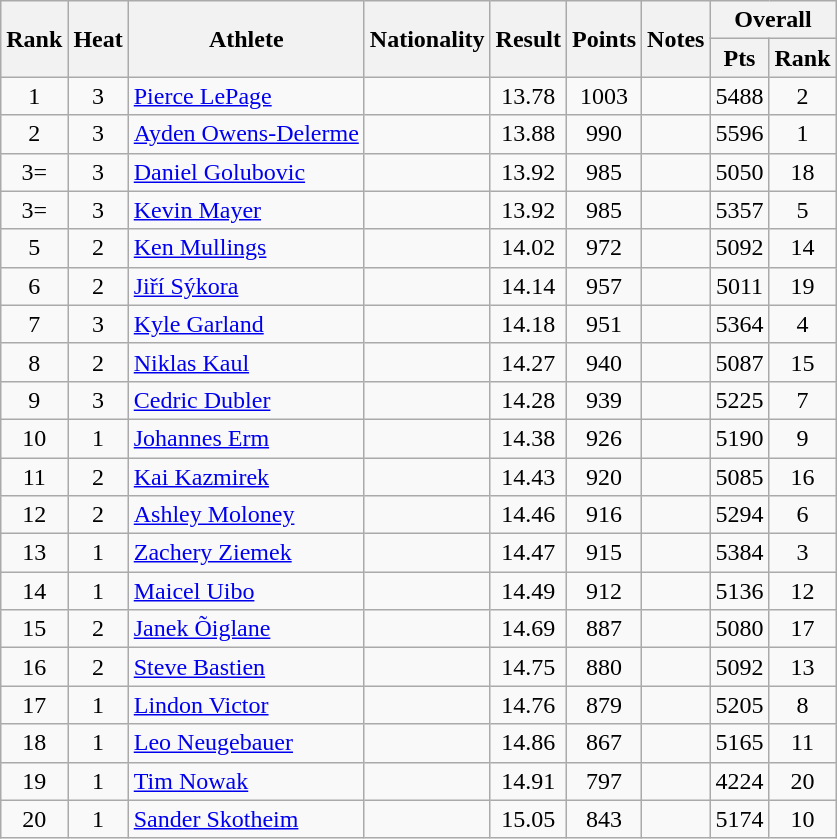<table class="wikitable sortable" style="text-align:center">
<tr>
<th rowspan=2>Rank</th>
<th rowspan=2>Heat</th>
<th rowspan=2>Athlete</th>
<th rowspan=2>Nationality</th>
<th rowspan=2>Result</th>
<th rowspan=2>Points</th>
<th rowspan=2>Notes</th>
<th colspan=2>Overall</th>
</tr>
<tr>
<th>Pts</th>
<th>Rank</th>
</tr>
<tr>
<td>1</td>
<td>3</td>
<td align=left><a href='#'>Pierce LePage</a></td>
<td align=left></td>
<td>13.78</td>
<td>1003</td>
<td></td>
<td>5488</td>
<td>2</td>
</tr>
<tr>
<td>2</td>
<td>3</td>
<td align=left><a href='#'>Ayden Owens-Delerme</a></td>
<td align=left></td>
<td>13.88</td>
<td>990</td>
<td></td>
<td>5596</td>
<td>1</td>
</tr>
<tr>
<td>3=</td>
<td>3</td>
<td align=left><a href='#'>Daniel Golubovic</a></td>
<td align=left></td>
<td>13.92</td>
<td>985</td>
<td></td>
<td>5050</td>
<td>18</td>
</tr>
<tr>
<td>3=</td>
<td>3</td>
<td align=left><a href='#'>Kevin Mayer</a></td>
<td align=left></td>
<td>13.92</td>
<td>985</td>
<td></td>
<td>5357</td>
<td>5</td>
</tr>
<tr>
<td>5</td>
<td>2</td>
<td align=left><a href='#'>Ken Mullings</a></td>
<td align=left></td>
<td>14.02</td>
<td>972</td>
<td></td>
<td>5092</td>
<td>14</td>
</tr>
<tr>
<td>6</td>
<td>2</td>
<td align=left><a href='#'>Jiří Sýkora</a></td>
<td align=left></td>
<td>14.14</td>
<td>957</td>
<td></td>
<td>5011</td>
<td>19</td>
</tr>
<tr>
<td>7</td>
<td>3</td>
<td align=left><a href='#'>Kyle Garland</a></td>
<td align=left></td>
<td>14.18</td>
<td>951</td>
<td></td>
<td>5364</td>
<td>4</td>
</tr>
<tr>
<td>8</td>
<td>2</td>
<td align=left><a href='#'>Niklas Kaul</a></td>
<td align=left></td>
<td>14.27</td>
<td>940</td>
<td></td>
<td>5087</td>
<td>15</td>
</tr>
<tr>
<td>9</td>
<td>3</td>
<td align=left><a href='#'>Cedric Dubler</a></td>
<td align=left></td>
<td>14.28</td>
<td>939</td>
<td></td>
<td>5225</td>
<td>7</td>
</tr>
<tr>
<td>10</td>
<td>1</td>
<td align=left><a href='#'>Johannes Erm</a></td>
<td align=left></td>
<td>14.38</td>
<td>926</td>
<td></td>
<td>5190</td>
<td>9</td>
</tr>
<tr>
<td>11</td>
<td>2</td>
<td align=left><a href='#'>Kai Kazmirek</a></td>
<td align=left></td>
<td>14.43</td>
<td>920</td>
<td></td>
<td>5085</td>
<td>16</td>
</tr>
<tr>
<td>12</td>
<td>2</td>
<td align=left><a href='#'>Ashley Moloney</a></td>
<td align=left></td>
<td>14.46</td>
<td>916</td>
<td></td>
<td>5294</td>
<td>6</td>
</tr>
<tr>
<td>13</td>
<td>1</td>
<td align=left><a href='#'>Zachery Ziemek</a></td>
<td align=left></td>
<td>14.47</td>
<td>915</td>
<td></td>
<td>5384</td>
<td>3</td>
</tr>
<tr>
<td>14</td>
<td>1</td>
<td align=left><a href='#'>Maicel Uibo</a></td>
<td align=left></td>
<td>14.49</td>
<td>912</td>
<td></td>
<td>5136</td>
<td>12</td>
</tr>
<tr>
<td>15</td>
<td>2</td>
<td align=left><a href='#'>Janek Õiglane</a></td>
<td align=left></td>
<td>14.69</td>
<td>887</td>
<td></td>
<td>5080</td>
<td>17</td>
</tr>
<tr>
<td>16</td>
<td>2</td>
<td align=left><a href='#'>Steve Bastien</a></td>
<td align=left></td>
<td>14.75</td>
<td>880</td>
<td></td>
<td>5092</td>
<td>13</td>
</tr>
<tr>
<td>17</td>
<td>1</td>
<td align=left><a href='#'>Lindon Victor</a></td>
<td align=left></td>
<td>14.76</td>
<td>879</td>
<td></td>
<td>5205</td>
<td>8</td>
</tr>
<tr>
<td>18</td>
<td>1</td>
<td align=left><a href='#'>Leo Neugebauer</a></td>
<td align=left></td>
<td>14.86</td>
<td>867</td>
<td></td>
<td>5165</td>
<td>11</td>
</tr>
<tr>
<td>19</td>
<td>1</td>
<td align=left><a href='#'>Tim Nowak</a></td>
<td align=left></td>
<td>14.91</td>
<td>797</td>
<td></td>
<td>4224</td>
<td>20</td>
</tr>
<tr>
<td>20</td>
<td>1</td>
<td align=left><a href='#'>Sander Skotheim</a></td>
<td align=left></td>
<td>15.05</td>
<td>843</td>
<td></td>
<td>5174</td>
<td>10</td>
</tr>
</table>
